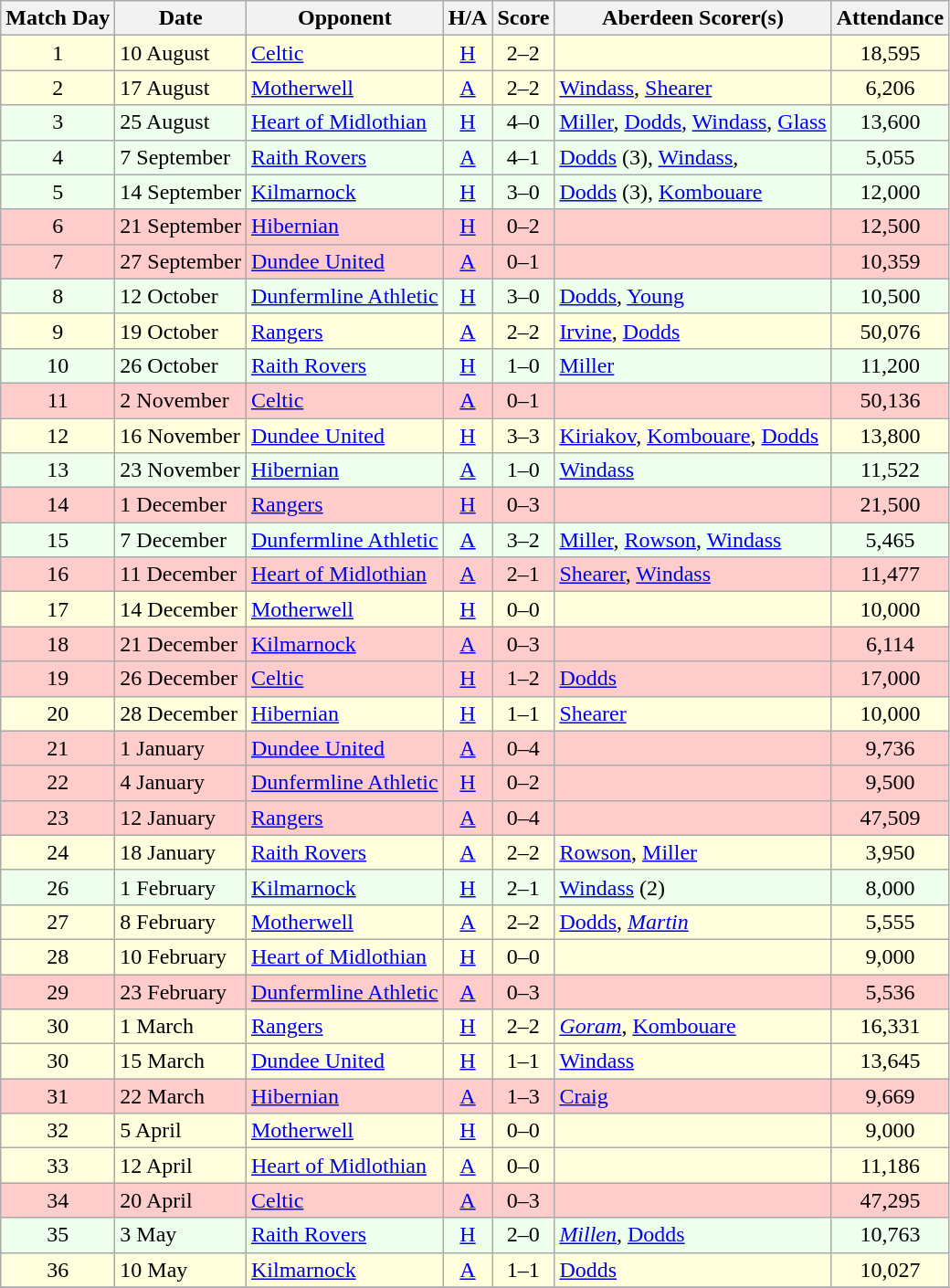<table class="wikitable" style="text-align:center">
<tr>
<th>Match Day</th>
<th>Date</th>
<th>Opponent</th>
<th>H/A</th>
<th>Score</th>
<th>Aberdeen Scorer(s)</th>
<th>Attendance</th>
</tr>
<tr bgcolor=#FFFFDD>
<td>1</td>
<td align=left>10 August</td>
<td align=left><a href='#'>Celtic</a></td>
<td><a href='#'>H</a></td>
<td>2–2</td>
<td align=left></td>
<td>18,595</td>
</tr>
<tr bgcolor=#FFFFDD>
<td>2</td>
<td align=left>17 August</td>
<td align=left><a href='#'>Motherwell</a></td>
<td><a href='#'>A</a></td>
<td>2–2</td>
<td align=left><a href='#'>Windass</a>, <a href='#'>Shearer</a></td>
<td>6,206</td>
</tr>
<tr bgcolor=#EEFFEE>
<td>3</td>
<td align=left>25 August</td>
<td align=left><a href='#'>Heart of Midlothian</a></td>
<td><a href='#'>H</a></td>
<td>4–0</td>
<td align=left><a href='#'>Miller</a>, <a href='#'>Dodds</a>, <a href='#'>Windass</a>, <a href='#'>Glass</a></td>
<td>13,600</td>
</tr>
<tr bgcolor=#EEFFEE>
<td>4</td>
<td align=left>7 September</td>
<td align=left><a href='#'>Raith Rovers</a></td>
<td><a href='#'>A</a></td>
<td>4–1</td>
<td align=left><a href='#'>Dodds</a> (3), <a href='#'>Windass</a>,</td>
<td>5,055</td>
</tr>
<tr bgcolor=#EEFFEE>
<td>5</td>
<td align=left>14 September</td>
<td align=left><a href='#'>Kilmarnock</a></td>
<td><a href='#'>H</a></td>
<td>3–0</td>
<td align=left><a href='#'>Dodds</a> (3), <a href='#'>Kombouare</a></td>
<td>12,000</td>
</tr>
<tr bgcolor=#FFCCCC>
<td>6</td>
<td align=left>21 September</td>
<td align=left><a href='#'>Hibernian</a></td>
<td><a href='#'>H</a></td>
<td>0–2</td>
<td align=left></td>
<td>12,500</td>
</tr>
<tr bgcolor=#FFCCCC>
<td>7</td>
<td align=left>27 September</td>
<td align=left><a href='#'>Dundee United</a></td>
<td><a href='#'>A</a></td>
<td>0–1</td>
<td align=left></td>
<td>10,359</td>
</tr>
<tr bgcolor=#EEFFEE>
<td>8</td>
<td align=left>12 October</td>
<td align=left><a href='#'>Dunfermline Athletic</a></td>
<td><a href='#'>H</a></td>
<td>3–0</td>
<td align=left><a href='#'>Dodds</a>, <a href='#'>Young</a></td>
<td>10,500</td>
</tr>
<tr bgcolor=#FFFFDD>
<td>9</td>
<td align=left>19 October</td>
<td align=left><a href='#'>Rangers</a></td>
<td><a href='#'>A</a></td>
<td>2–2</td>
<td align=left><a href='#'>Irvine</a>, <a href='#'>Dodds</a></td>
<td>50,076</td>
</tr>
<tr bgcolor=#EEFFEE>
<td>10</td>
<td align=left>26 October</td>
<td align=left><a href='#'>Raith Rovers</a></td>
<td><a href='#'>H</a></td>
<td>1–0</td>
<td align=left><a href='#'>Miller</a></td>
<td>11,200</td>
</tr>
<tr bgcolor=#FFCCCC>
<td>11</td>
<td align=left>2 November</td>
<td align=left><a href='#'>Celtic</a></td>
<td><a href='#'>A</a></td>
<td>0–1</td>
<td align=left></td>
<td>50,136</td>
</tr>
<tr bgcolor=#FFFFDD>
<td>12</td>
<td align=left>16 November</td>
<td align=left><a href='#'>Dundee United</a></td>
<td><a href='#'>H</a></td>
<td>3–3</td>
<td align=left><a href='#'>Kiriakov</a>, <a href='#'>Kombouare</a>, <a href='#'>Dodds</a></td>
<td>13,800</td>
</tr>
<tr bgcolor=#EEFFEE>
<td>13</td>
<td align=left>23 November</td>
<td align=left><a href='#'>Hibernian</a></td>
<td><a href='#'>A</a></td>
<td>1–0</td>
<td align=left><a href='#'>Windass</a></td>
<td>11,522</td>
</tr>
<tr bgcolor=#FFCCCC>
<td>14</td>
<td align=left>1 December</td>
<td align=left><a href='#'>Rangers</a></td>
<td><a href='#'>H</a></td>
<td>0–3</td>
<td align=left></td>
<td>21,500</td>
</tr>
<tr bgcolor=#EEFFEE>
<td>15</td>
<td align=left>7 December</td>
<td align=left><a href='#'>Dunfermline Athletic</a></td>
<td><a href='#'>A</a></td>
<td>3–2</td>
<td align=left><a href='#'>Miller</a>, <a href='#'>Rowson</a>, <a href='#'>Windass</a></td>
<td>5,465</td>
</tr>
<tr bgcolor=#FFCCCC>
<td>16</td>
<td align=left>11 December</td>
<td align=left><a href='#'>Heart of Midlothian</a></td>
<td><a href='#'>A</a></td>
<td>2–1</td>
<td align=left><a href='#'>Shearer</a>, <a href='#'>Windass</a></td>
<td>11,477</td>
</tr>
<tr bgcolor=#FFFFDD>
<td>17</td>
<td align=left>14 December</td>
<td align=left><a href='#'>Motherwell</a></td>
<td><a href='#'>H</a></td>
<td>0–0</td>
<td align=left></td>
<td>10,000</td>
</tr>
<tr bgcolor=#FFCCCC>
<td>18</td>
<td align=left>21 December</td>
<td align=left><a href='#'>Kilmarnock</a></td>
<td><a href='#'>A</a></td>
<td>0–3</td>
<td align=left></td>
<td>6,114</td>
</tr>
<tr bgcolor=#FFCCCC>
<td>19</td>
<td align=left>26 December</td>
<td align=left><a href='#'>Celtic</a></td>
<td><a href='#'>H</a></td>
<td>1–2</td>
<td align=left><a href='#'>Dodds</a></td>
<td>17,000</td>
</tr>
<tr bgcolor=#FFFFDD>
<td>20</td>
<td align=left>28 December</td>
<td align=left><a href='#'>Hibernian</a></td>
<td><a href='#'>H</a></td>
<td>1–1</td>
<td align=left><a href='#'>Shearer</a></td>
<td>10,000</td>
</tr>
<tr bgcolor=#FFCCCC>
<td>21</td>
<td align=left>1 January</td>
<td align=left><a href='#'>Dundee United</a></td>
<td><a href='#'>A</a></td>
<td>0–4</td>
<td align=left></td>
<td>9,736</td>
</tr>
<tr bgcolor=#FFCCCC>
<td>22</td>
<td align=left>4 January</td>
<td align=left><a href='#'>Dunfermline Athletic</a></td>
<td><a href='#'>H</a></td>
<td>0–2</td>
<td align=left></td>
<td>9,500</td>
</tr>
<tr bgcolor=#FFCCCC>
<td>23</td>
<td align=left>12 January</td>
<td align=left><a href='#'>Rangers</a></td>
<td><a href='#'>A</a></td>
<td>0–4</td>
<td align=left></td>
<td>47,509</td>
</tr>
<tr bgcolor=#FFFFDD>
<td>24</td>
<td align=left>18 January</td>
<td align=left><a href='#'>Raith Rovers</a></td>
<td><a href='#'>A</a></td>
<td>2–2</td>
<td align=left><a href='#'>Rowson</a>, <a href='#'>Miller</a></td>
<td>3,950</td>
</tr>
<tr bgcolor=#EEFFEE>
<td>26</td>
<td align=left>1 February</td>
<td align=left><a href='#'>Kilmarnock</a></td>
<td><a href='#'>H</a></td>
<td>2–1</td>
<td align=left><a href='#'>Windass</a> (2)</td>
<td>8,000</td>
</tr>
<tr bgcolor=#FFFFDD>
<td>27</td>
<td align=left>8 February</td>
<td align=left><a href='#'>Motherwell</a></td>
<td><a href='#'>A</a></td>
<td>2–2</td>
<td align=left><a href='#'>Dodds</a>, <em><a href='#'>Martin</a></em></td>
<td>5,555</td>
</tr>
<tr bgcolor=#FFFFDD>
<td>28</td>
<td align=left>10 February</td>
<td align=left><a href='#'>Heart of Midlothian</a></td>
<td><a href='#'>H</a></td>
<td>0–0</td>
<td align=left></td>
<td>9,000</td>
</tr>
<tr bgcolor=#FFCCCC>
<td>29</td>
<td align=left>23 February</td>
<td align=left><a href='#'>Dunfermline Athletic</a></td>
<td><a href='#'>A</a></td>
<td>0–3</td>
<td align=left></td>
<td>5,536</td>
</tr>
<tr bgcolor=#FFFFDD>
<td>30</td>
<td align=left>1 March</td>
<td align=left><a href='#'>Rangers</a></td>
<td><a href='#'>H</a></td>
<td>2–2</td>
<td align=left><em><a href='#'>Goram</a></em>, <a href='#'>Kombouare</a></td>
<td>16,331</td>
</tr>
<tr bgcolor=#FFFFDD>
<td>30</td>
<td align=left>15 March</td>
<td align=left><a href='#'>Dundee United</a></td>
<td><a href='#'>H</a></td>
<td>1–1</td>
<td align=left><a href='#'>Windass</a></td>
<td>13,645</td>
</tr>
<tr bgcolor=#FFCCCC>
<td>31</td>
<td align=left>22 March</td>
<td align=left><a href='#'>Hibernian</a></td>
<td><a href='#'>A</a></td>
<td>1–3</td>
<td align=left><a href='#'>Craig</a></td>
<td>9,669</td>
</tr>
<tr bgcolor=#FFFFDD>
<td>32</td>
<td align=left>5 April</td>
<td align=left><a href='#'>Motherwell</a></td>
<td><a href='#'>H</a></td>
<td>0–0</td>
<td align=left></td>
<td>9,000</td>
</tr>
<tr bgcolor=#FFFFDD>
<td>33</td>
<td align=left>12 April</td>
<td align=left><a href='#'>Heart of Midlothian</a></td>
<td><a href='#'>A</a></td>
<td>0–0</td>
<td align=left></td>
<td>11,186</td>
</tr>
<tr bgcolor=#FFCCCC>
<td>34</td>
<td align=left>20 April</td>
<td align=left><a href='#'>Celtic</a></td>
<td><a href='#'>A</a></td>
<td>0–3</td>
<td align=left></td>
<td>47,295</td>
</tr>
<tr bgcolor=#EEFFEE>
<td>35</td>
<td align=left>3 May</td>
<td align=left><a href='#'>Raith Rovers</a></td>
<td><a href='#'>H</a></td>
<td>2–0</td>
<td align=left><em><a href='#'>Millen</a></em>, <a href='#'>Dodds</a></td>
<td>10,763</td>
</tr>
<tr bgcolor=#FFFFDD>
<td>36</td>
<td align=left>10 May</td>
<td align=left><a href='#'>Kilmarnock</a></td>
<td><a href='#'>A</a></td>
<td>1–1</td>
<td align=left><a href='#'>Dodds</a></td>
<td>10,027</td>
</tr>
<tr>
</tr>
</table>
